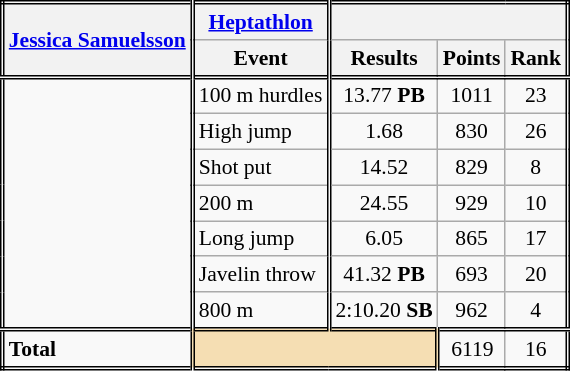<table class=wikitable style="font-size:90%; border: double;">
<tr>
<th style="border-right:double" rowspan="2"><a href='#'>Jessica Samuelsson</a></th>
<th style="border-right:double"><a href='#'>Heptathlon</a></th>
<th colspan="3"></th>
</tr>
<tr>
<th style="border-right:double">Event</th>
<th>Results</th>
<th>Points</th>
<th>Rank</th>
</tr>
<tr style="border-top: double;">
<td style="border-right:double" rowspan="7"></td>
<td style="border-right:double">100 m hurdles</td>
<td align=center>13.77 <strong>PB</strong></td>
<td align=center>1011</td>
<td align=center>23</td>
</tr>
<tr>
<td style="border-right:double">High jump</td>
<td align=center>1.68</td>
<td align=center>830</td>
<td align=center>26</td>
</tr>
<tr>
<td style="border-right:double">Shot put</td>
<td align=center>14.52</td>
<td align=center>829</td>
<td align=center>8</td>
</tr>
<tr>
<td style="border-right:double">200 m</td>
<td align=center>24.55</td>
<td align=center>929</td>
<td align=center>10</td>
</tr>
<tr>
<td style="border-right:double">Long jump</td>
<td align=center>6.05</td>
<td align=center>865</td>
<td align=center>17</td>
</tr>
<tr>
<td style="border-right:double">Javelin throw</td>
<td align=center>41.32 <strong>PB</strong></td>
<td align=center>693</td>
<td align=center>20</td>
</tr>
<tr>
<td style="border-right:double">800 m</td>
<td align=center>2:10.20 <strong>SB</strong></td>
<td align=center>962</td>
<td align=center>4</td>
</tr>
<tr style="border-top: double;">
<td style="border-right:double"><strong>Total</strong></td>
<td colspan="2" style="background:wheat; border-right:double;"></td>
<td align=center>6119</td>
<td align=center>16</td>
</tr>
</table>
